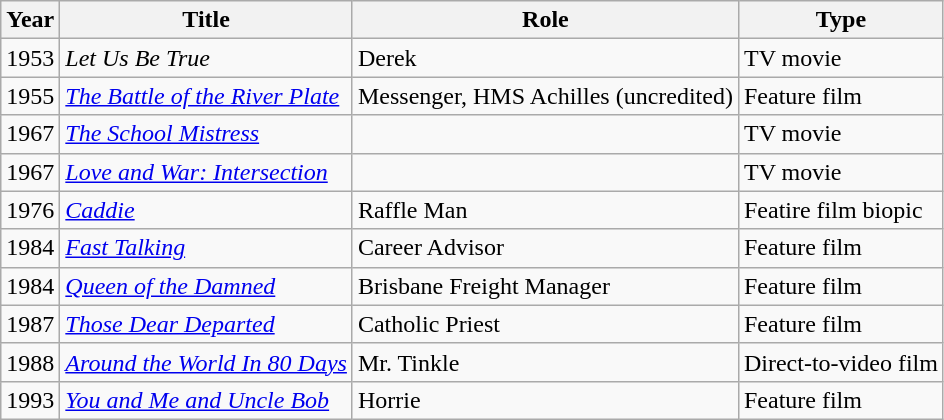<table class="wikitable">
<tr>
<th>Year</th>
<th>Title</th>
<th>Role</th>
<th>Type</th>
</tr>
<tr>
<td>1953</td>
<td><em>Let Us Be True</em></td>
<td>Derek</td>
<td>TV movie</td>
</tr>
<tr>
<td>1955</td>
<td><em><a href='#'>The Battle of the River Plate</a></em></td>
<td>Messenger, HMS Achilles (uncredited)</td>
<td>Feature film</td>
</tr>
<tr>
<td>1967</td>
<td><em><a href='#'>The School Mistress</a></em></td>
<td></td>
<td>TV movie</td>
</tr>
<tr>
<td>1967</td>
<td><em><a href='#'>Love and War: Intersection</a></em></td>
<td></td>
<td>TV movie</td>
</tr>
<tr>
<td>1976</td>
<td><em><a href='#'>Caddie</a></em></td>
<td>Raffle Man</td>
<td>Featire film biopic</td>
</tr>
<tr>
<td>1984</td>
<td><em><a href='#'>Fast Talking</a></em></td>
<td>Career Advisor</td>
<td>Feature film</td>
</tr>
<tr>
<td>1984</td>
<td><em><a href='#'>Queen of the Damned</a></em></td>
<td>Brisbane Freight Manager</td>
<td>Feature film</td>
</tr>
<tr>
<td>1987</td>
<td><em><a href='#'>Those Dear Departed</a></em></td>
<td>Catholic Priest</td>
<td>Feature film</td>
</tr>
<tr>
<td>1988</td>
<td><em><a href='#'>Around the World In 80 Days</a></em></td>
<td>Mr. Tinkle</td>
<td>Direct-to-video film</td>
</tr>
<tr>
<td>1993</td>
<td><em><a href='#'>You and Me and Uncle Bob</a></em></td>
<td>Horrie</td>
<td>Feature film</td>
</tr>
</table>
